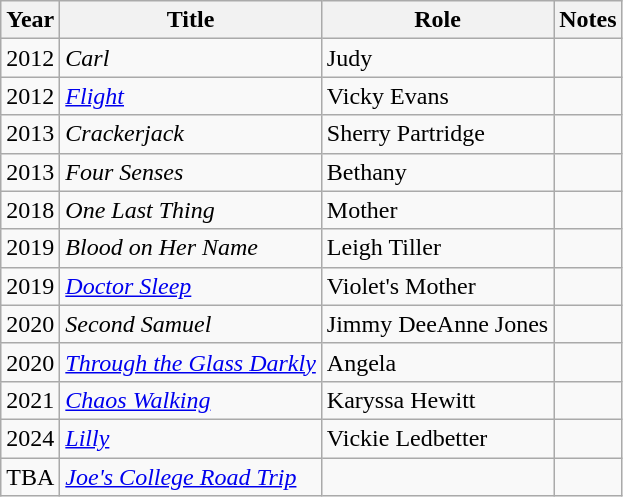<table class="wikitable sortable">
<tr>
<th>Year</th>
<th>Title</th>
<th>Role</th>
<th class="unsortable">Notes</th>
</tr>
<tr>
<td>2012</td>
<td><em>Carl</em></td>
<td>Judy</td>
<td></td>
</tr>
<tr>
<td>2012</td>
<td><em><a href='#'>Flight</a></em></td>
<td>Vicky Evans</td>
<td></td>
</tr>
<tr>
<td>2013</td>
<td><em>Crackerjack</em></td>
<td>Sherry Partridge</td>
<td></td>
</tr>
<tr>
<td>2013</td>
<td><em>Four Senses</em></td>
<td>Bethany</td>
<td></td>
</tr>
<tr>
<td>2018</td>
<td><em>One Last Thing</em></td>
<td>Mother</td>
<td></td>
</tr>
<tr>
<td>2019</td>
<td><em>Blood on Her Name</em></td>
<td>Leigh Tiller</td>
<td></td>
</tr>
<tr>
<td>2019</td>
<td><em><a href='#'>Doctor Sleep</a></em></td>
<td>Violet's Mother</td>
<td></td>
</tr>
<tr>
<td>2020</td>
<td><em>Second Samuel</em></td>
<td>Jimmy DeeAnne Jones</td>
<td></td>
</tr>
<tr>
<td>2020</td>
<td><em><a href='#'>Through the Glass Darkly</a></em></td>
<td>Angela</td>
<td></td>
</tr>
<tr>
<td>2021</td>
<td><em><a href='#'>Chaos Walking</a></em></td>
<td>Karyssa Hewitt</td>
<td></td>
</tr>
<tr>
<td>2024</td>
<td><em><a href='#'>Lilly</a></em></td>
<td>Vickie Ledbetter</td>
<td></td>
</tr>
<tr>
<td>TBA</td>
<td><em><a href='#'>Joe's College Road Trip</a></em></td>
<td></td>
<td></td>
</tr>
</table>
